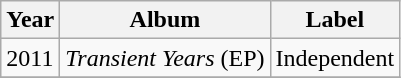<table class="wikitable">
<tr>
<th>Year</th>
<th>Album</th>
<th>Label</th>
</tr>
<tr>
<td>2011</td>
<td><em>Transient Years</em> (EP)</td>
<td>Independent</td>
</tr>
<tr>
</tr>
</table>
